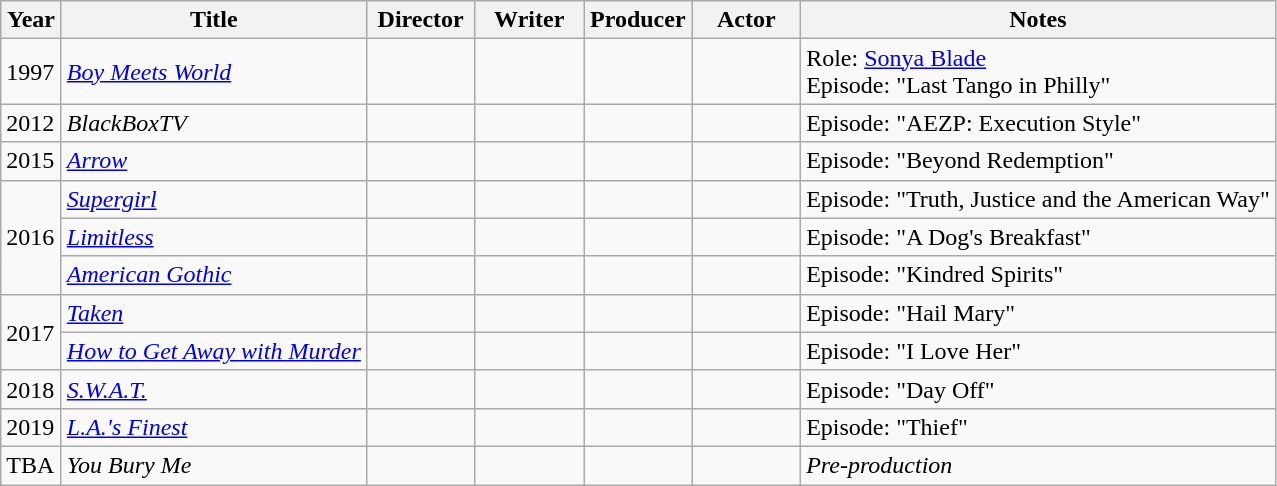<table class="wikitable sortable" style="margin-right:auto">
<tr>
<th style="width:33px;">Year</th>
<th>Title</th>
<th style="width:65px;">Director</th>
<th width="65">Writer</th>
<th width="65">Producer</th>
<th width="65">Actor</th>
<th>Notes</th>
</tr>
<tr>
<td>1997</td>
<td><em><a href='#'>Boy Meets World</a></em></td>
<td></td>
<td></td>
<td></td>
<td></td>
<td>Role: <a href='#'>Sonya Blade</a><br>Episode: "Last Tango in Philly"</td>
</tr>
<tr>
<td>2012</td>
<td><em>BlackBoxTV</em></td>
<td></td>
<td></td>
<td></td>
<td></td>
<td>Episode: "AEZP: Execution Style"</td>
</tr>
<tr>
<td>2015</td>
<td><em><a href='#'>Arrow</a></em></td>
<td></td>
<td></td>
<td></td>
<td></td>
<td>Episode: "Beyond Redemption"</td>
</tr>
<tr>
<td rowspan="3">2016</td>
<td><em><a href='#'>Supergirl</a></em></td>
<td></td>
<td></td>
<td></td>
<td></td>
<td>Episode: "Truth, Justice and the American Way"</td>
</tr>
<tr>
<td><em><a href='#'>Limitless</a></em></td>
<td></td>
<td></td>
<td></td>
<td></td>
<td>Episode: "A Dog's Breakfast"</td>
</tr>
<tr>
<td><em><a href='#'>American Gothic</a></em></td>
<td></td>
<td></td>
<td></td>
<td></td>
<td>Episode: "Kindred Spirits"</td>
</tr>
<tr>
<td rowspan="2">2017</td>
<td><em><a href='#'>Taken</a></em></td>
<td></td>
<td></td>
<td></td>
<td></td>
<td>Episode: "Hail Mary"</td>
</tr>
<tr>
<td><em><a href='#'>How to Get Away with Murder</a></em></td>
<td></td>
<td></td>
<td></td>
<td></td>
<td>Episode: "I Love Her"</td>
</tr>
<tr>
<td>2018</td>
<td><em><a href='#'>S.W.A.T.</a></em></td>
<td></td>
<td></td>
<td></td>
<td></td>
<td>Episode: "Day Off"</td>
</tr>
<tr>
<td>2019</td>
<td><em><a href='#'>L.A.'s Finest</a></em></td>
<td></td>
<td></td>
<td></td>
<td></td>
<td>Episode: "Thief"</td>
</tr>
<tr>
<td>TBA</td>
<td><em>You Bury Me</em></td>
<td></td>
<td></td>
<td></td>
<td></td>
<td><em>Pre-production</em></td>
</tr>
</table>
